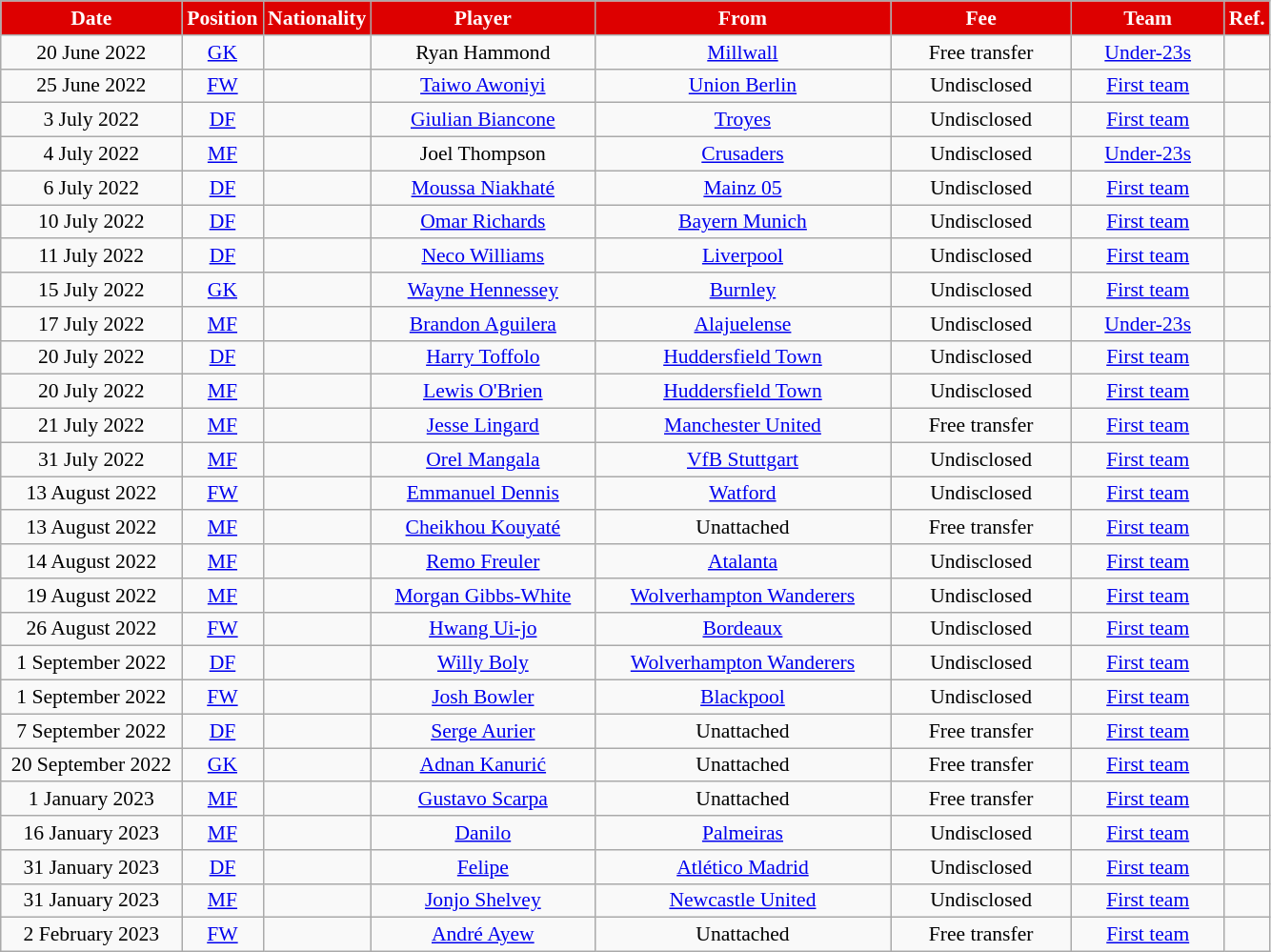<table class="wikitable"  style="text-align:center; font-size:90%; ">
<tr>
<th style="background:#DD0000; color:#FFFFFF; width:120px;">Date</th>
<th style="background:#DD0000; color:#FFFFFF; width:50px;">Position</th>
<th style="background:#DD0000; color:#FFFFFF; width:50px;">Nationality</th>
<th style="background:#DD0000; color:#FFFFFF; width:150px;">Player</th>
<th style="background:#DD0000; color:#FFFFFF; width:200px;">From</th>
<th style="background:#DD0000; color:#FFFFFF; width:120px;">Fee</th>
<th style="background:#DD0000; color:#FFFFFF; width:100px;">Team</th>
<th style="background:#DD0000; color:#FFFFFF; width:25px;">Ref.</th>
</tr>
<tr>
<td>20 June 2022</td>
<td><a href='#'>GK</a></td>
<td></td>
<td>Ryan Hammond</td>
<td> <a href='#'>Millwall</a></td>
<td>Free transfer</td>
<td><a href='#'>Under-23s</a></td>
<td></td>
</tr>
<tr>
<td>25 June 2022</td>
<td><a href='#'>FW</a></td>
<td></td>
<td><a href='#'>Taiwo Awoniyi</a></td>
<td> <a href='#'>Union Berlin</a></td>
<td>Undisclosed</td>
<td><a href='#'>First team</a></td>
<td></td>
</tr>
<tr>
<td>3 July 2022</td>
<td><a href='#'>DF</a></td>
<td></td>
<td><a href='#'>Giulian Biancone</a></td>
<td> <a href='#'>Troyes</a></td>
<td>Undisclosed</td>
<td><a href='#'>First team</a></td>
<td></td>
</tr>
<tr>
<td>4 July 2022</td>
<td><a href='#'>MF</a></td>
<td></td>
<td>Joel Thompson</td>
<td> <a href='#'>Crusaders</a></td>
<td>Undisclosed</td>
<td><a href='#'>Under-23s</a></td>
<td></td>
</tr>
<tr>
<td>6 July 2022</td>
<td><a href='#'>DF</a></td>
<td></td>
<td><a href='#'>Moussa Niakhaté</a></td>
<td> <a href='#'>Mainz 05</a></td>
<td>Undisclosed</td>
<td><a href='#'>First team</a></td>
<td></td>
</tr>
<tr>
<td>10 July 2022</td>
<td><a href='#'>DF</a></td>
<td></td>
<td><a href='#'>Omar Richards</a></td>
<td> <a href='#'>Bayern Munich</a></td>
<td>Undisclosed</td>
<td><a href='#'>First team</a></td>
<td></td>
</tr>
<tr>
<td>11 July 2022</td>
<td><a href='#'>DF</a></td>
<td></td>
<td><a href='#'>Neco Williams</a></td>
<td> <a href='#'>Liverpool</a></td>
<td>Undisclosed</td>
<td><a href='#'>First team</a></td>
<td></td>
</tr>
<tr>
<td>15 July 2022</td>
<td><a href='#'>GK</a></td>
<td></td>
<td><a href='#'>Wayne Hennessey</a></td>
<td> <a href='#'>Burnley</a></td>
<td>Undisclosed</td>
<td><a href='#'>First team</a></td>
<td></td>
</tr>
<tr>
<td>17 July 2022</td>
<td><a href='#'>MF</a></td>
<td></td>
<td><a href='#'>Brandon Aguilera</a></td>
<td> <a href='#'>Alajuelense</a></td>
<td>Undisclosed</td>
<td><a href='#'>Under-23s</a></td>
<td></td>
</tr>
<tr>
<td>20 July 2022</td>
<td><a href='#'>DF</a></td>
<td></td>
<td><a href='#'>Harry Toffolo</a></td>
<td> <a href='#'>Huddersfield Town</a></td>
<td>Undisclosed</td>
<td><a href='#'>First team</a></td>
<td></td>
</tr>
<tr>
<td>20 July 2022</td>
<td><a href='#'>MF</a></td>
<td></td>
<td><a href='#'>Lewis O'Brien</a></td>
<td> <a href='#'>Huddersfield Town</a></td>
<td>Undisclosed</td>
<td><a href='#'>First team</a></td>
<td></td>
</tr>
<tr>
<td>21 July 2022</td>
<td><a href='#'>MF</a></td>
<td></td>
<td><a href='#'>Jesse Lingard</a></td>
<td> <a href='#'>Manchester United</a></td>
<td>Free transfer</td>
<td><a href='#'>First team</a></td>
<td></td>
</tr>
<tr>
<td>31 July 2022</td>
<td><a href='#'>MF</a></td>
<td></td>
<td><a href='#'>Orel Mangala</a></td>
<td> <a href='#'>VfB Stuttgart</a></td>
<td>Undisclosed</td>
<td><a href='#'>First team</a></td>
<td></td>
</tr>
<tr>
<td>13 August 2022</td>
<td><a href='#'>FW</a></td>
<td></td>
<td><a href='#'>Emmanuel Dennis</a></td>
<td> <a href='#'>Watford</a></td>
<td>Undisclosed</td>
<td><a href='#'>First team</a></td>
<td></td>
</tr>
<tr>
<td>13 August 2022</td>
<td><a href='#'>MF</a></td>
<td></td>
<td><a href='#'>Cheikhou Kouyaté</a></td>
<td>Unattached</td>
<td>Free transfer</td>
<td><a href='#'>First team</a></td>
<td></td>
</tr>
<tr>
<td>14 August 2022</td>
<td><a href='#'>MF</a></td>
<td></td>
<td><a href='#'>Remo Freuler</a></td>
<td> <a href='#'>Atalanta</a></td>
<td>Undisclosed</td>
<td><a href='#'>First team</a></td>
<td></td>
</tr>
<tr>
<td>19 August 2022</td>
<td><a href='#'>MF</a></td>
<td></td>
<td><a href='#'>Morgan Gibbs-White</a></td>
<td> <a href='#'>Wolverhampton Wanderers</a></td>
<td>Undisclosed</td>
<td><a href='#'>First team</a></td>
<td></td>
</tr>
<tr>
<td>26 August 2022</td>
<td><a href='#'>FW</a></td>
<td></td>
<td><a href='#'>Hwang Ui-jo</a></td>
<td> <a href='#'>Bordeaux</a></td>
<td>Undisclosed</td>
<td><a href='#'>First team</a></td>
<td></td>
</tr>
<tr>
<td>1 September 2022</td>
<td><a href='#'>DF</a></td>
<td></td>
<td><a href='#'>Willy Boly</a></td>
<td> <a href='#'>Wolverhampton Wanderers</a></td>
<td>Undisclosed</td>
<td><a href='#'>First team</a></td>
<td></td>
</tr>
<tr>
<td>1 September 2022</td>
<td><a href='#'>FW</a></td>
<td></td>
<td><a href='#'>Josh Bowler</a></td>
<td> <a href='#'>Blackpool</a></td>
<td>Undisclosed</td>
<td><a href='#'>First team</a></td>
<td></td>
</tr>
<tr>
<td>7 September 2022</td>
<td><a href='#'>DF</a></td>
<td></td>
<td><a href='#'>Serge Aurier</a></td>
<td>Unattached</td>
<td>Free transfer</td>
<td><a href='#'>First team</a></td>
<td></td>
</tr>
<tr>
<td>20 September 2022</td>
<td><a href='#'>GK</a></td>
<td></td>
<td><a href='#'>Adnan Kanurić</a></td>
<td>Unattached</td>
<td>Free transfer</td>
<td><a href='#'>First team</a></td>
<td></td>
</tr>
<tr>
<td>1 January 2023</td>
<td><a href='#'>MF</a></td>
<td></td>
<td><a href='#'>Gustavo Scarpa</a></td>
<td>Unattached</td>
<td>Free transfer</td>
<td><a href='#'>First team</a></td>
<td></td>
</tr>
<tr>
<td>16 January 2023</td>
<td><a href='#'>MF</a></td>
<td></td>
<td><a href='#'>Danilo</a></td>
<td> <a href='#'>Palmeiras</a></td>
<td>Undisclosed</td>
<td><a href='#'>First team</a></td>
<td></td>
</tr>
<tr>
<td>31 January 2023</td>
<td><a href='#'>DF</a></td>
<td></td>
<td><a href='#'>Felipe</a></td>
<td> <a href='#'>Atlético Madrid</a></td>
<td>Undisclosed</td>
<td><a href='#'>First team</a></td>
<td></td>
</tr>
<tr>
<td>31 January 2023</td>
<td><a href='#'>MF</a></td>
<td></td>
<td><a href='#'>Jonjo Shelvey</a></td>
<td> <a href='#'>Newcastle United</a></td>
<td>Undisclosed</td>
<td><a href='#'>First team</a></td>
<td></td>
</tr>
<tr>
<td>2 February 2023</td>
<td><a href='#'>FW</a></td>
<td></td>
<td><a href='#'>André Ayew</a></td>
<td>Unattached</td>
<td>Free transfer</td>
<td><a href='#'>First team</a></td>
<td></td>
</tr>
</table>
